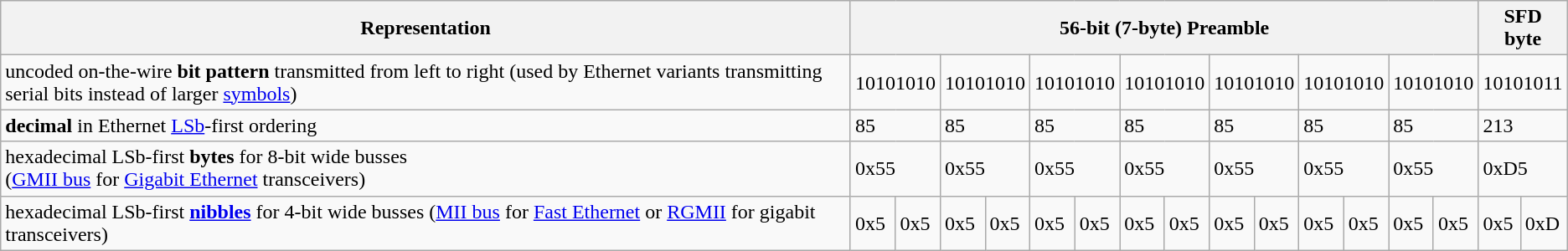<table class="wikitable">
<tr>
<th>Representation</th>
<th colspan="14"><strong>56-bit (7-byte) Preamble</strong></th>
<th colspan="2"><strong>SFD byte</strong></th>
</tr>
<tr>
<td>uncoded on-the-wire <strong>bit pattern</strong> transmitted from left to right (used by Ethernet variants transmitting serial bits instead of larger <a href='#'>symbols</a>)</td>
<td colspan="2">10101010</td>
<td colspan="2">10101010</td>
<td colspan="2">10101010</td>
<td colspan="2">10101010</td>
<td colspan="2">10101010</td>
<td colspan="2">10101010</td>
<td colspan="2">10101010</td>
<td colspan="2">10101011</td>
</tr>
<tr>
<td><strong>decimal</strong> in Ethernet <a href='#'>LSb</a>-first ordering</td>
<td colspan="2">85</td>
<td colspan="2">85</td>
<td colspan="2">85</td>
<td colspan="2">85</td>
<td colspan="2">85</td>
<td colspan="2">85</td>
<td colspan="2">85</td>
<td colspan="2">213</td>
</tr>
<tr>
<td>hexadecimal LSb-first <strong>bytes</strong> for 8-bit wide busses<br>(<a href='#'>GMII bus</a> for <a href='#'>Gigabit Ethernet</a> transceivers)</td>
<td colspan="2">0x55</td>
<td colspan="2">0x55</td>
<td colspan="2">0x55</td>
<td colspan="2">0x55</td>
<td colspan="2">0x55</td>
<td colspan="2">0x55</td>
<td colspan="2">0x55</td>
<td colspan="2">0xD5</td>
</tr>
<tr>
<td>hexadecimal LSb-first <a href='#'><strong>nibbles</strong></a> for 4-bit wide busses (<a href='#'>MII bus</a> for <a href='#'>Fast Ethernet</a> or <a href='#'>RGMII</a> for gigabit transceivers)</td>
<td>0x5</td>
<td>0x5</td>
<td>0x5</td>
<td>0x5</td>
<td>0x5</td>
<td>0x5</td>
<td>0x5</td>
<td>0x5</td>
<td>0x5</td>
<td>0x5</td>
<td>0x5</td>
<td>0x5</td>
<td>0x5</td>
<td>0x5</td>
<td>0x5</td>
<td>0xD</td>
</tr>
</table>
